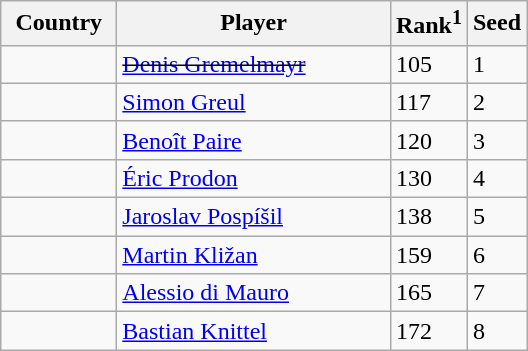<table class="sortable wikitable">
<tr>
<th width="70">Country</th>
<th width="175">Player</th>
<th>Rank<sup>1</sup></th>
<th>Seed</th>
</tr>
<tr>
<td></td>
<td><s><a href='#'>Denis Gremelmayr</a></s></td>
<td>105</td>
<td>1</td>
</tr>
<tr>
<td></td>
<td><a href='#'>Simon Greul</a></td>
<td>117</td>
<td>2</td>
</tr>
<tr>
<td></td>
<td><a href='#'>Benoît Paire</a></td>
<td>120</td>
<td>3</td>
</tr>
<tr>
<td></td>
<td><a href='#'>Éric Prodon</a></td>
<td>130</td>
<td>4</td>
</tr>
<tr>
<td></td>
<td><a href='#'>Jaroslav Pospíšil</a></td>
<td>138</td>
<td>5</td>
</tr>
<tr>
<td></td>
<td><a href='#'>Martin Kližan</a></td>
<td>159</td>
<td>6</td>
</tr>
<tr>
<td></td>
<td><a href='#'>Alessio di Mauro</a></td>
<td>165</td>
<td>7</td>
</tr>
<tr>
<td></td>
<td><a href='#'>Bastian Knittel</a></td>
<td>172</td>
<td>8</td>
</tr>
</table>
